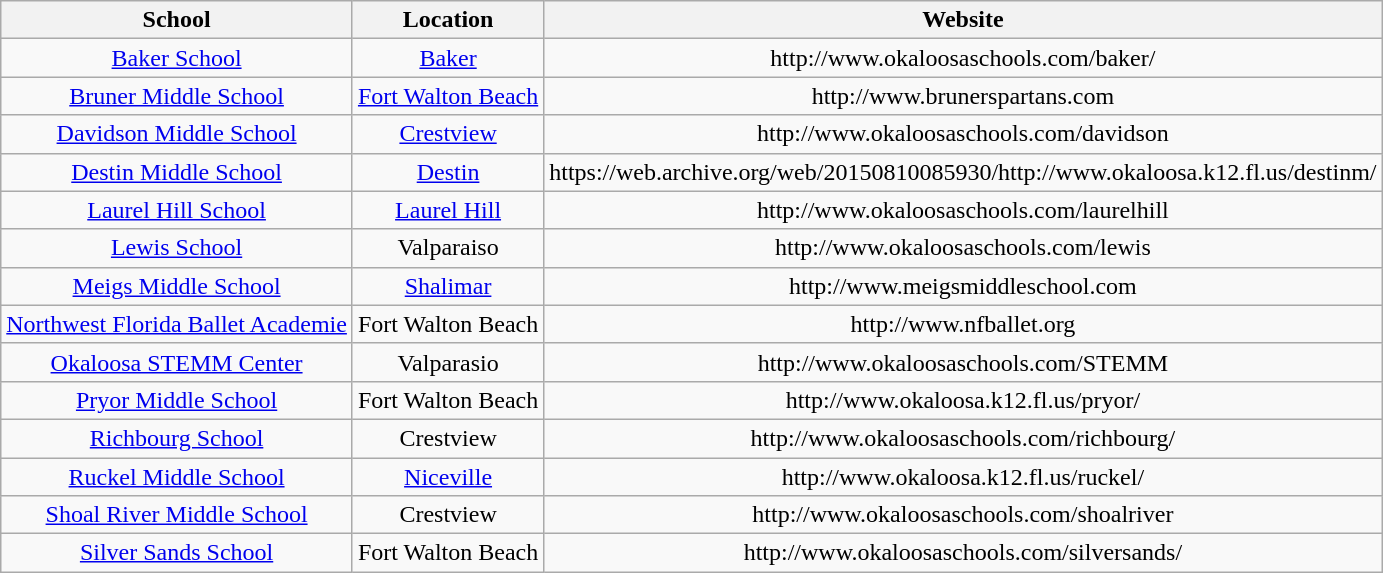<table class="wikitable" style="text-align:center">
<tr>
<th>School</th>
<th>Location</th>
<th>Website</th>
</tr>
<tr>
<td><a href='#'>Baker School</a></td>
<td><a href='#'>Baker</a></td>
<td>http://www.okaloosaschools.com/baker/</td>
</tr>
<tr>
<td><a href='#'>Bruner Middle School</a></td>
<td><a href='#'>Fort Walton Beach</a></td>
<td>http://www.brunerspartans.com</td>
</tr>
<tr>
<td><a href='#'>Davidson Middle School</a></td>
<td><a href='#'>Crestview</a></td>
<td>http://www.okaloosaschools.com/davidson</td>
</tr>
<tr>
<td><a href='#'>Destin Middle School</a></td>
<td><a href='#'>Destin</a></td>
<td>https://web.archive.org/web/20150810085930/http://www.okaloosa.k12.fl.us/destinm/</td>
</tr>
<tr>
<td><a href='#'>Laurel Hill School</a></td>
<td><a href='#'>Laurel Hill</a></td>
<td>http://www.okaloosaschools.com/laurelhill</td>
</tr>
<tr>
<td><a href='#'>Lewis School</a></td>
<td>Valparaiso</td>
<td>http://www.okaloosaschools.com/lewis</td>
</tr>
<tr>
<td><a href='#'>Meigs Middle School</a></td>
<td><a href='#'>Shalimar</a></td>
<td>http://www.meigsmiddleschool.com</td>
</tr>
<tr>
<td><a href='#'>Northwest Florida Ballet Academie</a></td>
<td>Fort Walton Beach</td>
<td>http://www.nfballet.org</td>
</tr>
<tr>
<td><a href='#'>Okaloosa STEMM Center</a></td>
<td>Valparasio</td>
<td>http://www.okaloosaschools.com/STEMM</td>
</tr>
<tr>
<td><a href='#'>Pryor Middle School</a></td>
<td>Fort Walton Beach</td>
<td>http://www.okaloosa.k12.fl.us/pryor/</td>
</tr>
<tr>
<td><a href='#'>Richbourg School</a></td>
<td>Crestview</td>
<td>http://www.okaloosaschools.com/richbourg/</td>
</tr>
<tr>
<td><a href='#'>Ruckel Middle School</a></td>
<td><a href='#'>Niceville</a></td>
<td>http://www.okaloosa.k12.fl.us/ruckel/</td>
</tr>
<tr>
<td><a href='#'>Shoal River Middle School</a></td>
<td>Crestview</td>
<td>http://www.okaloosaschools.com/shoalriver</td>
</tr>
<tr>
<td><a href='#'>Silver Sands School</a></td>
<td>Fort Walton Beach</td>
<td>http://www.okaloosaschools.com/silversands/</td>
</tr>
</table>
